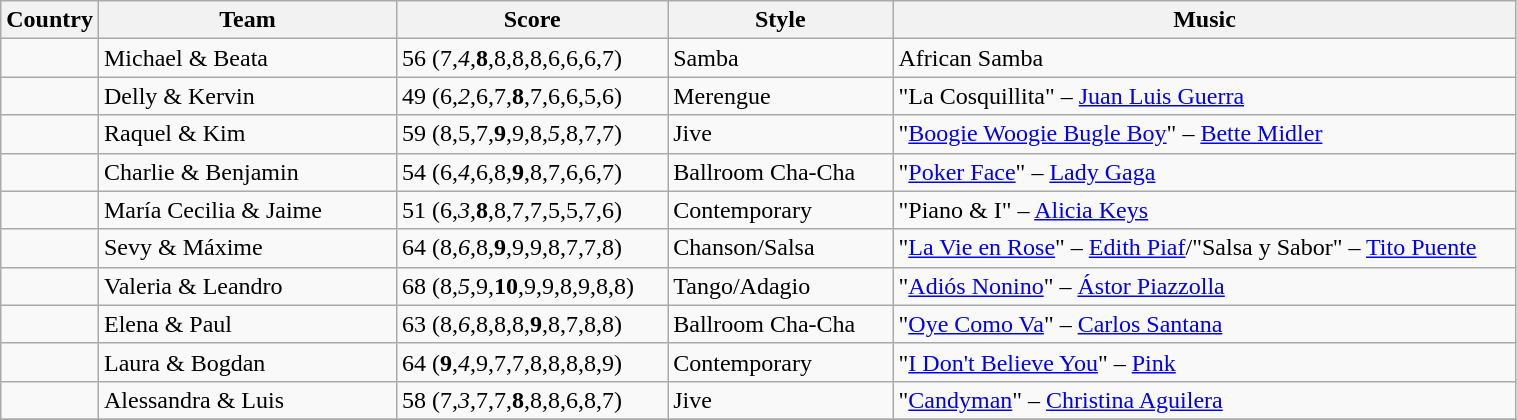<table class="wikitable" style="width:80%">
<tr>
<th style="width:5%;">Country</th>
<th style="width:20%;">Team</th>
<th style="width:18%;">Score</th>
<th style="width:15%;">Style</th>
<th style="width:60%;">Music</th>
</tr>
<tr>
<td></td>
<td>Michael & Beata</td>
<td>56 (7,<em>4</em>,<strong>8</strong>,8,8,8,6,6,6,7)</td>
<td>Samba</td>
<td>African Samba</td>
</tr>
<tr>
<td></td>
<td>Delly & Kervin</td>
<td>49 (6,<em>2</em>,6,7,<strong>8</strong>,7,6,6,5,6)</td>
<td>Merengue</td>
<td>"La Cosquillita" – <a href='#'>Juan Luis Guerra</a></td>
</tr>
<tr>
<td></td>
<td>Raquel & Kim</td>
<td>59 (8,5,7,<strong>9</strong>,9,8,<em>5</em>,8,7,7)</td>
<td>Jive</td>
<td>"<a href='#'>Boogie Woogie Bugle Boy</a>" – <a href='#'>Bette Midler</a></td>
</tr>
<tr>
<td></td>
<td>Charlie & Benjamin</td>
<td>54 (6,<em>4</em>,6,8,<strong>9</strong>,8,7,6,6,7)</td>
<td>Ballroom Cha-Cha</td>
<td>"<a href='#'>Poker Face</a>" – <a href='#'>Lady Gaga</a></td>
</tr>
<tr>
<td></td>
<td>María Cecilia & Jaime</td>
<td>51 (6,<em>3</em>,<strong>8</strong>,8,7,7,5,5,7,6)</td>
<td>Contemporary</td>
<td>"Piano & I" – <a href='#'>Alicia Keys</a></td>
</tr>
<tr>
<td></td>
<td>Sevy & Máxime</td>
<td>64 (8,<em>6</em>,8,<strong>9</strong>,9,9,8,7,7,8)</td>
<td>Chanson/Salsa</td>
<td>"<a href='#'>La Vie en Rose</a>" – <a href='#'>Edith Piaf</a>/"Salsa y Sabor" – <a href='#'>Tito Puente</a></td>
</tr>
<tr>
<td></td>
<td>Valeria & Leandro</td>
<td>68 (8,<em>5</em>,9,<strong>10</strong>,9,9,8,9,8,8)</td>
<td>Tango/Adagio</td>
<td>"<a href='#'>Adiós Nonino</a>" – <a href='#'>Ástor Piazzolla</a></td>
</tr>
<tr>
<td></td>
<td>Elena & Paul</td>
<td>63 (8,<em>6</em>,8,8,8,<strong>9</strong>,8,7,8,8)</td>
<td>Ballroom Cha-Cha</td>
<td>"<a href='#'>Oye Como Va</a>" – <a href='#'>Carlos Santana</a></td>
</tr>
<tr>
<td></td>
<td>Laura & Bogdan</td>
<td>64 (<strong>9</strong>,<em>4</em>,9,7,7,8,8,8,8,9)</td>
<td>Contemporary</td>
<td>"<a href='#'>I Don't Believe You</a>" – <a href='#'>Pink</a></td>
</tr>
<tr>
<td></td>
<td>Alessandra & Luis</td>
<td>58 (7,<em>3</em>,7,7,<strong>8</strong>,8,8,6,8,7)</td>
<td>Jive</td>
<td>"<a href='#'>Candyman</a>" – <a href='#'>Christina Aguilera</a></td>
</tr>
<tr>
</tr>
</table>
